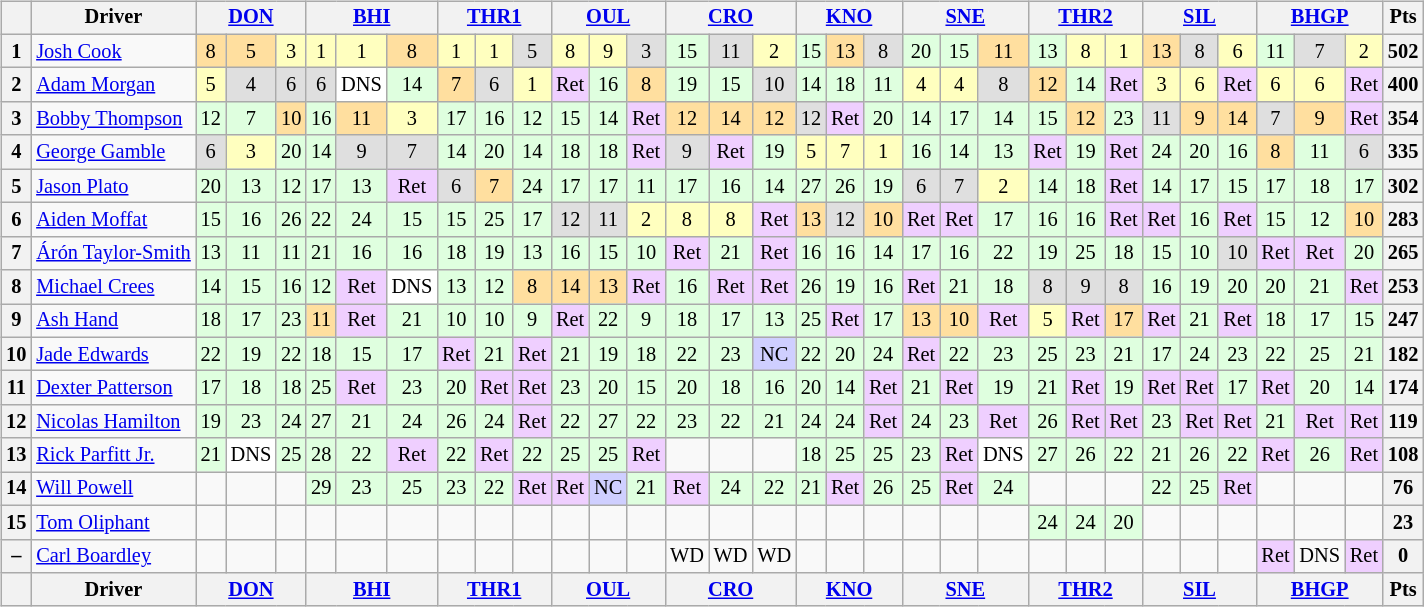<table>
<tr>
<td valign="top"><br><table class="wikitable" style="font-size: 85%; text-align: center;">
<tr valign="top">
<th valign="middle"></th>
<th valign="middle">Driver</th>
<th colspan="3"><a href='#'>DON</a></th>
<th colspan="3"><a href='#'>BHI</a></th>
<th colspan="3"><a href='#'>THR1</a></th>
<th colspan="3"><a href='#'>OUL</a></th>
<th colspan="3"><a href='#'>CRO</a></th>
<th colspan="3"><a href='#'>KNO</a></th>
<th colspan="3"><a href='#'>SNE</a></th>
<th colspan="3"><a href='#'>THR2</a></th>
<th colspan="3"><a href='#'>SIL</a></th>
<th colspan="3"><a href='#'>BHGP</a></th>
<th valign=middle>Pts</th>
</tr>
<tr>
<th>1</th>
<td align="left"> <a href='#'>Josh Cook</a></td>
<td style="background:#ffdf9f;">8</td>
<td style="background:#ffdf9f;">5</td>
<td style="background:#ffffbf;">3</td>
<td style="background:#ffffbf;">1</td>
<td style="background:#ffffbf;">1</td>
<td style="background:#ffdf9f;">8</td>
<td style="background:#ffffbf;">1</td>
<td style="background:#ffffbf;">1</td>
<td style="background:#dfdfdf;">5</td>
<td style="background:#ffffbf;">8</td>
<td style="background:#ffffbf;">9</td>
<td style="background:#dfdfdf;">3</td>
<td style="background:#dfffdf;">15</td>
<td style="background:#dfdfdf;">11</td>
<td style="background:#ffffbf;">2</td>
<td style="background:#dfffdf;">15</td>
<td style="background:#ffdf9f;">13</td>
<td style="background:#dfdfdf;">8</td>
<td style="background:#dfffdf;">20</td>
<td style="background:#dfffdf;">15</td>
<td style="background:#ffdf9f;">11</td>
<td style="background:#dfffdf;">13</td>
<td style="background:#ffffbf;">8</td>
<td style="background:#ffffbf;">1</td>
<td style="background:#ffdf9f;">13</td>
<td style="background:#dfdfdf;">8</td>
<td style="background:#ffffbf;">6</td>
<td style="background:#dfffdf;">11</td>
<td style="background:#dfdfdf;">7</td>
<td style="background:#ffffbf;">2</td>
<th>502</th>
</tr>
<tr>
<th>2</th>
<td align="left"> <a href='#'>Adam Morgan</a></td>
<td style="background:#ffffbf;">5</td>
<td style="background:#dfdfdf;">4</td>
<td style="background:#dfdfdf;">6</td>
<td style="background:#dfdfdf;">6</td>
<td style="background:#ffffff;">DNS</td>
<td style="background:#dfffdf;">14</td>
<td style="background:#ffdf9f;">7</td>
<td style="background:#dfdfdf;">6</td>
<td style="background:#ffffbf;">1</td>
<td style="background:#efcfff;">Ret</td>
<td style="background:#dfffdf;">16</td>
<td style="background:#ffdf9f;">8</td>
<td style="background:#dfffdf;">19</td>
<td style="background:#dfffdf;">15</td>
<td style="background:#dfdfdf;">10</td>
<td style="background:#dfffdf;">14</td>
<td style="background:#dfffdf;">18</td>
<td style="background:#dfffdf;">11</td>
<td style="background:#ffffbf;">4</td>
<td style="background:#ffffbf;">4</td>
<td style="background:#dfdfdf;">8</td>
<td style="background:#ffdf9f;">12</td>
<td style="background:#dfffdf;">14</td>
<td style="background:#efcfff;">Ret</td>
<td style="background:#ffffbf;">3</td>
<td style="background:#ffffbf;">6</td>
<td style="background:#efcfff;">Ret</td>
<td style="background:#ffffbf;">6</td>
<td style="background:#ffffbf;">6</td>
<td style="background:#efcfff;">Ret</td>
<th>400</th>
</tr>
<tr>
<th>3</th>
<td align="left"> <a href='#'>Bobby Thompson</a></td>
<td style="background:#dfffdf;">12</td>
<td style="background:#dfffdf;">7</td>
<td style="background:#ffdf9f;">10</td>
<td style="background:#dfffdf;">16</td>
<td style="background:#ffdf9f;">11</td>
<td style="background:#ffffbf;">3</td>
<td style="background:#dfffdf;">17</td>
<td style="background:#dfffdf;">16</td>
<td style="background:#dfffdf;">12</td>
<td style="background:#dfffdf;">15</td>
<td style="background:#dfffdf;">14</td>
<td style="background:#efcfff;">Ret</td>
<td style="background:#ffdf9f;">12</td>
<td style="background:#ffdf9f;">14</td>
<td style="background:#ffdf9f;">12</td>
<td style="background:#dfdfdf;">12</td>
<td style="background:#efcfff;">Ret</td>
<td style="background:#dfffdf;">20</td>
<td style="background:#dfffdf;">14</td>
<td style="background:#dfffdf;">17</td>
<td style="background:#dfffdf;">14</td>
<td style="background:#dfffdf;">15</td>
<td style="background:#ffdf9f;">12</td>
<td style="background:#dfffdf;">23</td>
<td style="background:#dfdfdf;">11</td>
<td style="background:#ffdf9f;">9</td>
<td style="background:#ffdf9f;">14</td>
<td style="background:#dfdfdf;">7</td>
<td style="background:#ffdf9f;">9</td>
<td style="background:#efcfff;">Ret</td>
<th>354</th>
</tr>
<tr>
<th>4</th>
<td align="left"> <a href='#'>George Gamble</a></td>
<td style="background:#dfdfdf;">6</td>
<td style="background:#ffffbf;">3</td>
<td style="background:#dfffdf;">20</td>
<td style="background:#dfffdf;">14</td>
<td style="background:#dfdfdf;">9</td>
<td style="background:#dfdfdf;">7</td>
<td style="background:#dfffdf;">14</td>
<td style="background:#dfffdf;">20</td>
<td style="background:#dfffdf;">14</td>
<td style="background:#dfffdf;">18</td>
<td style="background:#dfffdf;">18</td>
<td style="background:#efcfff;">Ret</td>
<td style="background:#dfdfdf;">9</td>
<td style="background:#efcfff;">Ret</td>
<td style="background:#dfffdf;">19</td>
<td style="background:#ffffbf;">5</td>
<td style="background:#ffffbf;">7</td>
<td style="background:#ffffbf;">1</td>
<td style="background:#dfffdf;">16</td>
<td style="background:#dfffdf;">14</td>
<td style="background:#dfffdf;">13</td>
<td style="background:#efcfff;">Ret</td>
<td style="background:#dfffdf;">19</td>
<td style="background:#efcfff;">Ret</td>
<td style="background:#dfffdf;">24</td>
<td style="background:#dfffdf;">20</td>
<td style="background:#dfffdf;">16</td>
<td style="background:#ffdf9f;">8</td>
<td style="background:#dfffdf;">11</td>
<td style="background:#dfdfdf;">6</td>
<th>335</th>
</tr>
<tr>
<th>5</th>
<td align="left"> <a href='#'>Jason Plato</a></td>
<td style="background:#dfffdf;">20</td>
<td style="background:#dfffdf;">13</td>
<td style="background:#dfffdf;">12</td>
<td style="background:#dfffdf;">17</td>
<td style="background:#dfffdf;">13</td>
<td style="background:#efcfff;">Ret</td>
<td style="background:#dfdfdf;">6</td>
<td style="background:#ffdf9f;">7</td>
<td style="background:#dfffdf;">24</td>
<td style="background:#dfffdf;">17</td>
<td style="background:#dfffdf;">17</td>
<td style="background:#dfffdf;">11</td>
<td style="background:#dfffdf;">17</td>
<td style="background:#dfffdf;">16</td>
<td style="background:#dfffdf;">14</td>
<td style="background:#dfffdf;">27</td>
<td style="background:#dfffdf;">26</td>
<td style="background:#dfffdf;">19</td>
<td style="background:#dfdfdf;">6</td>
<td style="background:#dfdfdf;">7</td>
<td style="background:#ffffbf;">2</td>
<td style="background:#dfffdf;">14</td>
<td style="background:#dfffdf;">18</td>
<td style="background:#efcfff;">Ret</td>
<td style="background:#dfffdf;">14</td>
<td style="background:#dfffdf;">17</td>
<td style="background:#dfffdf;">15</td>
<td style="background:#dfffdf;">17</td>
<td style="background:#dfffdf;">18</td>
<td style="background:#dfffdf;">17</td>
<th>302</th>
</tr>
<tr>
<th>6</th>
<td align="left"> <a href='#'>Aiden Moffat</a></td>
<td style="background:#dfffdf;">15</td>
<td style="background:#dfffdf;">16</td>
<td style="background:#dfffdf;">26</td>
<td style="background:#dfffdf;">22</td>
<td style="background:#dfffdf;">24</td>
<td style="background:#dfffdf;">15</td>
<td style="background:#dfffdf;">15</td>
<td style="background:#dfffdf;">25</td>
<td style="background:#dfffdf;">17</td>
<td style="background:#dfdfdf;">12</td>
<td style="background:#dfdfdf;">11</td>
<td style="background:#ffffbf;">2</td>
<td style="background:#ffffbf;">8</td>
<td style="background:#ffffbf;">8</td>
<td style="background:#efcfff;">Ret</td>
<td style="background:#ffdf9f;">13</td>
<td style="background:#dfdfdf;">12</td>
<td style="background:#ffdf9f;">10</td>
<td style="background:#efcfff;">Ret</td>
<td style="background:#efcfff;">Ret</td>
<td style="background:#dfffdf;">17</td>
<td style="background:#dfffdf;">16</td>
<td style="background:#dfffdf;">16</td>
<td style="background:#efcfff;">Ret</td>
<td style="background:#efcfff;">Ret</td>
<td style="background:#dfffdf;">16</td>
<td style="background:#efcfff;">Ret</td>
<td style="background:#dfffdf;">15</td>
<td style="background:#dfffdf;">12</td>
<td style="background:#ffdf9f;">10</td>
<th>283</th>
</tr>
<tr>
<th>7</th>
<td align="left" nowrap> <a href='#'>Árón Taylor-Smith</a></td>
<td style="background:#dfffdf;">13</td>
<td style="background:#dfffdf;">11</td>
<td style="background:#dfffdf;">11</td>
<td style="background:#dfffdf;">21</td>
<td style="background:#dfffdf;">16</td>
<td style="background:#dfffdf;">16</td>
<td style="background:#dfffdf;">18</td>
<td style="background:#dfffdf;">19</td>
<td style="background:#dfffdf;">13</td>
<td style="background:#dfffdf;">16</td>
<td style="background:#dfffdf;">15</td>
<td style="background:#dfffdf;">10</td>
<td style="background:#efcfff;">Ret</td>
<td style="background:#dfffdf;">21</td>
<td style="background:#efcfff;">Ret</td>
<td style="background:#dfffdf;">16</td>
<td style="background:#dfffdf;">16</td>
<td style="background:#dfffdf;">14</td>
<td style="background:#dfffdf;">17</td>
<td style="background:#dfffdf;">16</td>
<td style="background:#dfffdf;">22</td>
<td style="background:#dfffdf;">19</td>
<td style="background:#dfffdf;">25</td>
<td style="background:#dfffdf;">18</td>
<td style="background:#dfffdf;">15</td>
<td style="background:#dfffdf;">10</td>
<td style="background:#dfdfdf;">10</td>
<td style="background:#efcfff;">Ret</td>
<td style="background:#efcfff;">Ret</td>
<td style="background:#dfffdf;">20</td>
<th>265</th>
</tr>
<tr>
<th>8</th>
<td align="left"> <a href='#'>Michael Crees</a></td>
<td style="background:#dfffdf;">14</td>
<td style="background:#dfffdf;">15</td>
<td style="background:#dfffdf;">16</td>
<td style="background:#dfffdf;">12</td>
<td style="background:#efcfff;">Ret</td>
<td style="background:#ffffff;">DNS</td>
<td style="background:#dfffdf;">13</td>
<td style="background:#dfffdf;">12</td>
<td style="background:#ffdf9f;">8</td>
<td style="background:#ffdf9f;">14</td>
<td style="background:#ffdf9f;">13</td>
<td style="background:#efcfff;">Ret</td>
<td style="background:#dfffdf;">16</td>
<td style="background:#efcfff;">Ret</td>
<td style="background:#efcfff;">Ret</td>
<td style="background:#dfffdf;">26</td>
<td style="background:#dfffdf;">19</td>
<td style="background:#dfffdf;">16</td>
<td style="background:#efcfff;">Ret</td>
<td style="background:#dfffdf;">21</td>
<td style="background:#dfffdf;">18</td>
<td style="background:#dfdfdf;">8</td>
<td style="background:#dfdfdf;">9</td>
<td style="background:#dfdfdf;">8</td>
<td style="background:#dfffdf;">16</td>
<td style="background:#dfffdf;">19</td>
<td style="background:#dfffdf;">20</td>
<td style="background:#dfffdf;">20</td>
<td style="background:#dfffdf;">21</td>
<td style="background:#efcfff;">Ret</td>
<th>253</th>
</tr>
<tr>
<th>9</th>
<td align="left"> <a href='#'>Ash Hand</a></td>
<td style="background:#dfffdf;">18</td>
<td style="background:#dfffdf;">17</td>
<td style="background:#dfffdf;">23</td>
<td style="background:#ffdf9f;">11</td>
<td style="background:#efcfff;">Ret</td>
<td style="background:#dfffdf;">21</td>
<td style="background:#dfffdf;">10</td>
<td style="background:#dfffdf;">10</td>
<td style="background:#dfffdf;">9</td>
<td style="background:#efcfff;">Ret</td>
<td style="background:#dfffdf;">22</td>
<td style="background:#dfffdf;">9</td>
<td style="background:#dfffdf;">18</td>
<td style="background:#dfffdf;">17</td>
<td style="background:#dfffdf;">13</td>
<td style="background:#dfffdf;">25</td>
<td style="background:#efcfff;">Ret</td>
<td style="background:#dfffdf;">17</td>
<td style="background:#ffdf9f;">13</td>
<td style="background:#ffdf9f;">10</td>
<td style="background:#efcfff;">Ret</td>
<td style="background:#ffffbf;">5</td>
<td style="background:#efcfff;">Ret</td>
<td style="background:#ffdf9f;">17</td>
<td style="background:#efcfff;">Ret</td>
<td style="background:#dfffdf;">21</td>
<td style="background:#efcfff;">Ret</td>
<td style="background:#dfffdf;">18</td>
<td style="background:#dfffdf;">17</td>
<td style="background:#dfffdf;">15</td>
<th>247</th>
</tr>
<tr>
<th>10</th>
<td align="left"> <a href='#'>Jade Edwards</a></td>
<td style="background:#dfffdf;">22</td>
<td style="background:#dfffdf;">19</td>
<td style="background:#dfffdf;">22</td>
<td style="background:#dfffdf;">18</td>
<td style="background:#dfffdf;">15</td>
<td style="background:#dfffdf;">17</td>
<td style="background:#efcfff;">Ret</td>
<td style="background:#dfffdf;">21</td>
<td style="background:#efcfff;">Ret</td>
<td style="background:#dfffdf;">21</td>
<td style="background:#dfffdf;">19</td>
<td style="background:#dfffdf;">18</td>
<td style="background:#dfffdf;">22</td>
<td style="background:#dfffdf;">23</td>
<td style="background:#cfcfff;">NC</td>
<td style="background:#dfffdf;">22</td>
<td style="background:#dfffdf;">20</td>
<td style="background:#dfffdf;">24</td>
<td style="background:#efcfff;">Ret</td>
<td style="background:#dfffdf;">22</td>
<td style="background:#dfffdf;">23</td>
<td style="background:#dfffdf;">25</td>
<td style="background:#dfffdf;">23</td>
<td style="background:#dfffdf;">21</td>
<td style="background:#dfffdf;">17</td>
<td style="background:#dfffdf;">24</td>
<td style="background:#dfffdf;">23</td>
<td style="background:#dfffdf;">22</td>
<td style="background:#dfffdf;">25</td>
<td style="background:#dfffdf;">21</td>
<th>182</th>
</tr>
<tr>
<th>11</th>
<td align="left"> <a href='#'>Dexter Patterson</a></td>
<td style="background:#dfffdf;">17</td>
<td style="background:#dfffdf;">18</td>
<td style="background:#dfffdf;">18</td>
<td style="background:#dfffdf;">25</td>
<td style="background:#efcfff;">Ret</td>
<td style="background:#dfffdf;">23</td>
<td style="background:#dfffdf;">20</td>
<td style="background:#efcfff;">Ret</td>
<td style="background:#efcfff;">Ret</td>
<td style="background:#dfffdf;">23</td>
<td style="background:#dfffdf;">20</td>
<td style="background:#dfffdf;">15</td>
<td style="background:#dfffdf;">20</td>
<td style="background:#dfffdf;">18</td>
<td style="background:#dfffdf;">16</td>
<td style="background:#dfffdf;">20</td>
<td style="background:#dfffdf;">14</td>
<td style="background:#efcfff;">Ret</td>
<td style="background:#dfffdf;">21</td>
<td style="background:#efcfff;">Ret</td>
<td style="background:#dfffdf;">19</td>
<td style="background:#dfffdf;">21</td>
<td style="background:#efcfff;">Ret</td>
<td style="background:#dfffdf;">19</td>
<td style="background:#efcfff;">Ret</td>
<td style="background:#efcfff;">Ret</td>
<td style="background:#dfffdf;">17</td>
<td style="background:#efcfff;">Ret</td>
<td style="background:#dfffdf;">20</td>
<td style="background:#dfffdf;">14</td>
<th>174</th>
</tr>
<tr>
<th>12</th>
<td align="left"> <a href='#'>Nicolas Hamilton</a></td>
<td style="background:#dfffdf;">19</td>
<td style="background:#dfffdf;">23</td>
<td style="background:#dfffdf;">24</td>
<td style="background:#dfffdf;">27</td>
<td style="background:#dfffdf;">21</td>
<td style="background:#dfffdf;">24</td>
<td style="background:#dfffdf;">26</td>
<td style="background:#dfffdf;">24</td>
<td style="background:#efcfff;">Ret</td>
<td style="background:#dfffdf;">22</td>
<td style="background:#dfffdf;">27</td>
<td style="background:#dfffdf;">22</td>
<td style="background:#dfffdf;">23</td>
<td style="background:#dfffdf;">22</td>
<td style="background:#dfffdf;">21</td>
<td style="background:#dfffdf;">24</td>
<td style="background:#dfffdf;">24</td>
<td style="background:#efcfff;">Ret</td>
<td style="background:#dfffdf;">24</td>
<td style="background:#dfffdf;">23</td>
<td style="background:#efcfff;">Ret</td>
<td style="background:#dfffdf;">26</td>
<td style="background:#efcfff;">Ret</td>
<td style="background:#efcfff;">Ret</td>
<td style="background:#dfffdf;">23</td>
<td style="background:#efcfff;">Ret</td>
<td style="background:#efcfff;">Ret</td>
<td style="background:#dfffdf;">21</td>
<td style="background:#efcfff;">Ret</td>
<td style="background:#efcfff;">Ret</td>
<th>119</th>
</tr>
<tr>
<th>13</th>
<td align="left"> <a href='#'>Rick Parfitt Jr.</a></td>
<td style="background:#dfffdf;">21</td>
<td style="background:#ffffff;">DNS</td>
<td style="background:#dfffdf;">25</td>
<td style="background:#dfffdf;">28</td>
<td style="background:#dfffdf;">22</td>
<td style="background:#efcfff;">Ret</td>
<td style="background:#dfffdf;">22</td>
<td style="background:#efcfff;">Ret</td>
<td style="background:#dfffdf;">22</td>
<td style="background:#dfffdf;">25</td>
<td style="background:#dfffdf;">25</td>
<td style="background:#efcfff;">Ret</td>
<td></td>
<td></td>
<td></td>
<td style="background:#dfffdf;">18</td>
<td style="background:#dfffdf;">25</td>
<td style="background:#dfffdf;">25</td>
<td style="background:#dfffdf;">23</td>
<td style="background:#efcfff;">Ret</td>
<td style="background:#ffffff;">DNS</td>
<td style="background:#dfffdf;">27</td>
<td style="background:#dfffdf;">26</td>
<td style="background:#dfffdf;">22</td>
<td style="background:#dfffdf;">21</td>
<td style="background:#dfffdf;">26</td>
<td style="background:#dfffdf;">22</td>
<td style="background:#efcfff;">Ret</td>
<td style="background:#dfffdf;">26</td>
<td style="background:#efcfff;">Ret</td>
<th>108</th>
</tr>
<tr>
<th>14</th>
<td align="left"> <a href='#'>Will Powell</a></td>
<td></td>
<td></td>
<td></td>
<td style="background:#dfffdf;">29</td>
<td style="background:#dfffdf;">23</td>
<td style="background:#dfffdf;">25</td>
<td style="background:#dfffdf;">23</td>
<td style="background:#dfffdf;">22</td>
<td style="background:#efcfff;">Ret</td>
<td style="background:#efcfff;">Ret</td>
<td style="background:#cfcfff;">NC</td>
<td style="background:#dfffdf;">21</td>
<td style="background:#efcfff;">Ret</td>
<td style="background:#dfffdf;">24</td>
<td style="background:#dfffdf;">22</td>
<td style="background:#dfffdf;">21</td>
<td style="background:#efcfff;">Ret</td>
<td style="background:#dfffdf;">26</td>
<td style="background:#dfffdf;">25</td>
<td style="background:#efcfff;">Ret</td>
<td style="background:#dfffdf;">24</td>
<td></td>
<td></td>
<td></td>
<td style="background:#dfffdf;">22</td>
<td style="background:#dfffdf;">25</td>
<td style="background:#efcfff;">Ret</td>
<td></td>
<td></td>
<td></td>
<th>76</th>
</tr>
<tr>
<th>15</th>
<td align="left"> <a href='#'>Tom Oliphant</a></td>
<td></td>
<td></td>
<td></td>
<td></td>
<td></td>
<td></td>
<td></td>
<td></td>
<td></td>
<td></td>
<td></td>
<td></td>
<td></td>
<td></td>
<td></td>
<td></td>
<td></td>
<td></td>
<td></td>
<td></td>
<td></td>
<td style="background:#dfffdf;">24</td>
<td style="background:#dfffdf;">24</td>
<td style="background:#dfffdf;">20</td>
<td></td>
<td></td>
<td></td>
<td></td>
<td></td>
<td></td>
<th>23</th>
</tr>
<tr>
<th>–</th>
<td align="left"> <a href='#'>Carl Boardley</a></td>
<td></td>
<td></td>
<td></td>
<td></td>
<td></td>
<td></td>
<td></td>
<td></td>
<td></td>
<td></td>
<td></td>
<td></td>
<td>WD</td>
<td>WD</td>
<td>WD</td>
<td></td>
<td></td>
<td></td>
<td></td>
<td></td>
<td></td>
<td></td>
<td></td>
<td></td>
<td></td>
<td></td>
<td></td>
<td style="background:#efcfff;">Ret</td>
<td>DNS</td>
<td style="background:#efcfff;">Ret</td>
<th>0</th>
</tr>
<tr>
<th valign="middle"></th>
<th valign="middle">Driver</th>
<th colspan="3"><a href='#'>DON</a></th>
<th colspan="3"><a href='#'>BHI</a></th>
<th colspan="3"><a href='#'>THR1</a></th>
<th colspan="3"><a href='#'>OUL</a></th>
<th colspan="3"><a href='#'>CRO</a></th>
<th colspan="3"><a href='#'>KNO</a></th>
<th colspan="3"><a href='#'>SNE</a></th>
<th colspan="3"><a href='#'>THR2</a></th>
<th colspan="3"><a href='#'>SIL</a></th>
<th colspan="3"><a href='#'>BHGP</a></th>
<th valign=middle>Pts</th>
</tr>
</table>
</td>
</tr>
</table>
